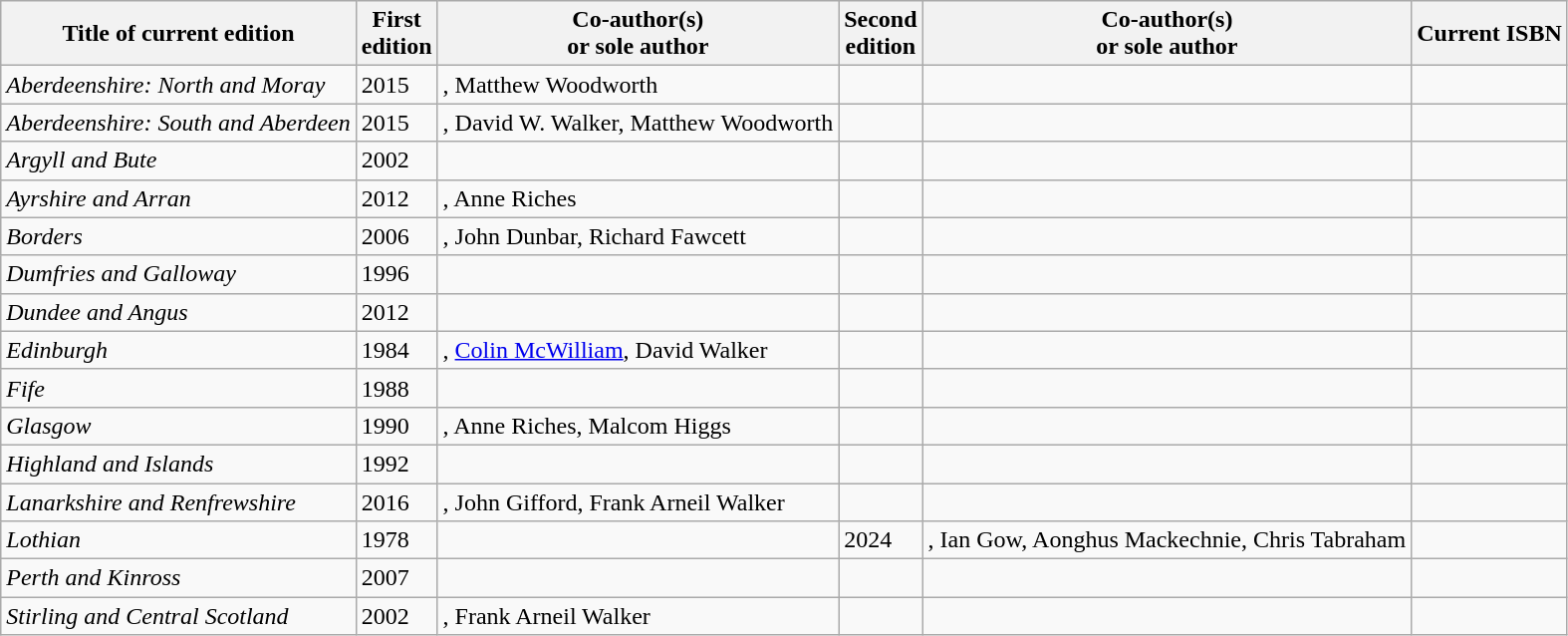<table class="wikitable sortable">
<tr>
<th>Title of current edition</th>
<th data-sort-type="isoDate">First<br> edition</th>
<th>Co-author(s)<br>or sole author</th>
<th>Second<br> edition</th>
<th>Co-author(s)<br>or sole author</th>
<th>Current ISBN</th>
</tr>
<tr>
<td><em>Aberdeenshire: North and Moray</em></td>
<td>2015</td>
<td>, Matthew Woodworth</td>
<td></td>
<td></td>
<td></td>
</tr>
<tr>
<td><em>Aberdeenshire: South and Aberdeen</em></td>
<td>2015</td>
<td>, David W. Walker, Matthew Woodworth</td>
<td></td>
<td></td>
<td></td>
</tr>
<tr>
<td><em>Argyll and Bute</em></td>
<td>2002</td>
<td></td>
<td></td>
<td></td>
<td></td>
</tr>
<tr>
<td><em>Ayrshire and Arran</em></td>
<td>2012</td>
<td>, Anne Riches</td>
<td></td>
<td></td>
<td></td>
</tr>
<tr>
<td><em>Borders</em></td>
<td>2006</td>
<td>, John Dunbar, Richard Fawcett</td>
<td></td>
<td></td>
<td></td>
</tr>
<tr>
<td><em>Dumfries and Galloway</em></td>
<td>1996</td>
<td></td>
<td></td>
<td></td>
<td></td>
</tr>
<tr>
<td><em>Dundee and Angus</em></td>
<td>2012</td>
<td></td>
<td></td>
<td></td>
<td></td>
</tr>
<tr>
<td><em>Edinburgh</em></td>
<td>1984</td>
<td>, <a href='#'>Colin McWilliam</a>, David Walker</td>
<td></td>
<td></td>
<td></td>
</tr>
<tr>
<td><em>Fife</em></td>
<td>1988</td>
<td></td>
<td></td>
<td></td>
<td></td>
</tr>
<tr>
<td><em>Glasgow</em></td>
<td>1990</td>
<td>, Anne Riches, Malcom Higgs</td>
<td></td>
<td></td>
<td></td>
</tr>
<tr>
<td><em>Highland and Islands</em></td>
<td>1992</td>
<td></td>
<td></td>
<td></td>
<td></td>
</tr>
<tr>
<td><em>Lanarkshire and Renfrewshire</em></td>
<td>2016</td>
<td>, John Gifford, Frank Arneil Walker</td>
<td></td>
<td></td>
<td></td>
</tr>
<tr>
<td><em>Lothian</em></td>
<td>1978</td>
<td></td>
<td>2024</td>
<td>, Ian Gow, Aonghus Mackechnie, Chris Tabraham</td>
<td></td>
</tr>
<tr>
<td><em>Perth and Kinross</em></td>
<td>2007</td>
<td></td>
<td></td>
<td></td>
<td></td>
</tr>
<tr>
<td><em>Stirling and Central Scotland</em></td>
<td>2002</td>
<td>, Frank Arneil Walker</td>
<td></td>
<td></td>
<td></td>
</tr>
</table>
